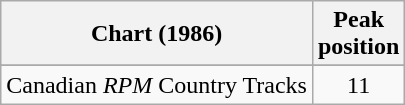<table class="wikitable">
<tr>
<th align="left">Chart (1986)</th>
<th align="center">Peak<br>position</th>
</tr>
<tr>
</tr>
<tr>
<td align="left">Canadian <em>RPM</em> Country Tracks</td>
<td align="center">11</td>
</tr>
</table>
